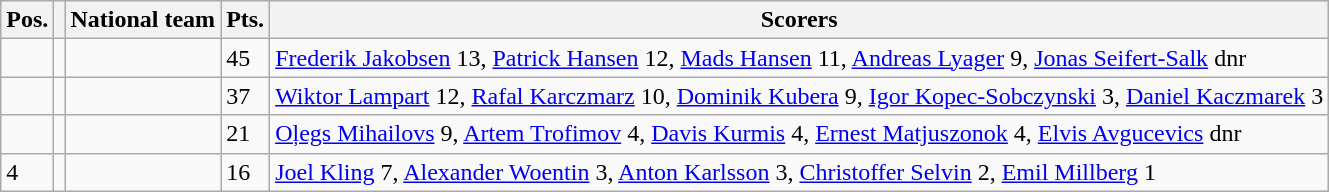<table class=wikitable>
<tr>
<th>Pos.</th>
<th></th>
<th>National team</th>
<th>Pts.</th>
<th>Scorers</th>
</tr>
<tr>
<td></td>
<td></td>
<td align=left></td>
<td>45</td>
<td><a href='#'>Frederik Jakobsen</a> 13, <a href='#'>Patrick Hansen</a> 12, <a href='#'>Mads Hansen</a> 11, <a href='#'>Andreas Lyager</a> 9, <a href='#'>Jonas Seifert-Salk</a> dnr</td>
</tr>
<tr>
<td></td>
<td></td>
<td align=left></td>
<td>37</td>
<td><a href='#'>Wiktor Lampart</a> 12, <a href='#'>Rafal Karczmarz</a> 10, <a href='#'>Dominik Kubera</a> 9, <a href='#'>Igor Kopec-Sobczynski</a> 3, <a href='#'>Daniel Kaczmarek</a> 3</td>
</tr>
<tr>
<td></td>
<td></td>
<td align=left></td>
<td>21</td>
<td><a href='#'>Oļegs Mihailovs</a> 9, <a href='#'>Artem Trofimov</a> 4, <a href='#'>Davis Kurmis</a> 4, <a href='#'>Ernest Matjuszonok</a> 4, <a href='#'>Elvis Avgucevics</a> dnr</td>
</tr>
<tr>
<td>4</td>
<td></td>
<td align=left></td>
<td>16</td>
<td><a href='#'>Joel Kling</a> 7, <a href='#'>Alexander Woentin</a> 3, <a href='#'>Anton Karlsson</a> 3, <a href='#'>Christoffer Selvin</a> 2, <a href='#'>Emil Millberg</a> 1</td>
</tr>
</table>
